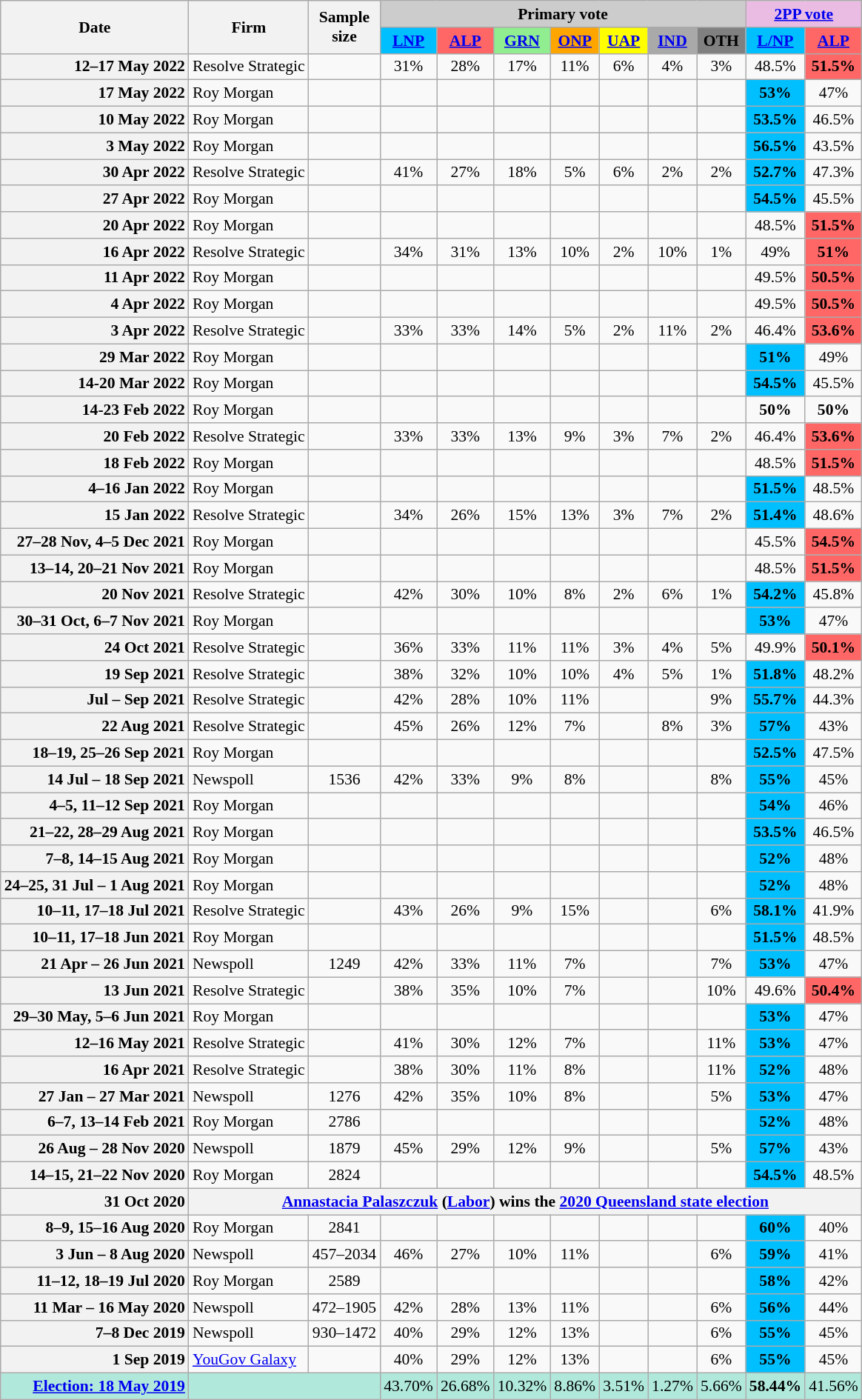<table class="nowrap wikitable mw-datatable" style=text-align:center;font-size:90%>
<tr>
<th rowspan=2>Date</th>
<th rowspan=2>Firm</th>
<th rowspan=2>Sample<br>size</th>
<th colspan=7 class=unsortable style=background:#ccc>Primary vote</th>
<th colspan=2 class=unsortable style=background:#ebbce3><a href='#'>2PP vote</a></th>
</tr>
<tr>
<th style=background:#00bfff><a href='#'>LNP</a></th>
<th style=background:#f66><a href='#'>ALP</a></th>
<th style=background:#90ee90><a href='#'>GRN</a></th>
<th style=background:orange><a href='#'>ONP</a></th>
<th style=background:yellow><a href='#'>UAP</a></th>
<th style=background:darkGrey><a href='#'>IND</a></th>
<th style=background:gray>OTH</th>
<th style=background:#00bfff><a href='#'>L/NP</a></th>
<th style=background:#f66><a href='#'>ALP</a></th>
</tr>
<tr>
<th style=text-align:right data-sort-value=17-May-2022>12–17 May 2022</th>
<td style=text-align:left>Resolve Strategic</td>
<td></td>
<td>31%</td>
<td>28%</td>
<td>17%</td>
<td>11%</td>
<td>6%</td>
<td>4%</td>
<td>3%</td>
<td>48.5%</td>
<th style=background:#f66><strong>51.5%</strong></th>
</tr>
<tr>
<th style=text-align:right data-sort-value=17-May-2022>17 May 2022</th>
<td style=text-align:left>Roy Morgan</td>
<td></td>
<td></td>
<td></td>
<td></td>
<td></td>
<td></td>
<td></td>
<td></td>
<th style=background:#00bfff><strong>53%</strong></th>
<td>47%</td>
</tr>
<tr>
<th style=text-align:right data-sort-value=10-May-2022>10 May 2022</th>
<td style=text-align:left>Roy Morgan</td>
<td></td>
<td></td>
<td></td>
<td></td>
<td></td>
<td></td>
<td></td>
<td></td>
<th style=background:#00bfff><strong>53.5%</strong></th>
<td>46.5%</td>
</tr>
<tr>
<th style=text-align:right data-sort-value=3-May-2022>3 May 2022</th>
<td style=text-align:left>Roy Morgan</td>
<td></td>
<td></td>
<td></td>
<td></td>
<td></td>
<td></td>
<td></td>
<td></td>
<th style=background:#00bfff><strong>56.5%</strong></th>
<td>43.5%</td>
</tr>
<tr>
<th style=text-align:right data-sort-value=30-Apr-2022>30 Apr 2022</th>
<td style=text-align:left>Resolve Strategic</td>
<td></td>
<td>41%</td>
<td>27%</td>
<td>18%</td>
<td>5%</td>
<td>6%</td>
<td>2%</td>
<td>2%</td>
<th style=background:#00bfff><strong>52.7%</strong></th>
<td>47.3%</td>
</tr>
<tr>
<th style=text-align:right data-sort-value=27-Apr-2022>27 Apr 2022</th>
<td style=text-align:left>Roy Morgan</td>
<td></td>
<td></td>
<td></td>
<td></td>
<td></td>
<td></td>
<td></td>
<td></td>
<td style=background:#00bfff><strong>54.5%</strong></td>
<td>45.5%</td>
</tr>
<tr>
<th style=text-align:right data-sort-value=20-Apr-2022>20 Apr 2022</th>
<td style=text-align:left>Roy Morgan</td>
<td></td>
<td></td>
<td></td>
<td></td>
<td></td>
<td></td>
<td></td>
<td></td>
<td>48.5%</td>
<td style=background:#f66><strong>51.5%</strong></td>
</tr>
<tr>
<th style=text-align:right data-sort-value=16-Apr-2022>16 Apr 2022</th>
<td style=text-align:left>Resolve Strategic</td>
<td></td>
<td>34%</td>
<td>31%</td>
<td>13%</td>
<td>10%</td>
<td>2%</td>
<td>10%</td>
<td>1%</td>
<td>49%</td>
<th style=background:#f66><strong>51%</strong></th>
</tr>
<tr>
<th style=text-align:right data-sort-value=11-Apr-2022>11 Apr 2022</th>
<td style=text-align:left>Roy Morgan</td>
<td></td>
<td></td>
<td></td>
<td></td>
<td></td>
<td></td>
<td></td>
<td></td>
<td>49.5%</td>
<td style=background:#f66><strong>50.5%</strong></td>
</tr>
<tr>
<th style=text-align:right data-sort-value=4-Apr-2022>4 Apr 2022</th>
<td style=text-align:left>Roy Morgan</td>
<td></td>
<td></td>
<td></td>
<td></td>
<td></td>
<td></td>
<td></td>
<td></td>
<td>49.5%</td>
<td style=background:#f66><strong>50.5%</strong></td>
</tr>
<tr>
<th style=text-align:right data-sort-value=3-Apr-2022>3 Apr 2022</th>
<td style=text-align:left>Resolve Strategic</td>
<td></td>
<td>33%</td>
<td>33%</td>
<td>14%</td>
<td>5%</td>
<td>2%</td>
<td>11%</td>
<td>2%</td>
<td>46.4%</td>
<td style=background:#f66><strong>53.6%</strong></td>
</tr>
<tr>
<th style=text-align:right data-sort-value=29-Mar-2022>29 Mar 2022</th>
<td style=text-align:left>Roy Morgan</td>
<td></td>
<td></td>
<td></td>
<td></td>
<td></td>
<td></td>
<td></td>
<td></td>
<td style=background:#00bfff><strong>51%</strong></td>
<td>49%</td>
</tr>
<tr>
<th style=text-align:right data-sort-value=20-Mar-2022>14-20 Mar 2022</th>
<td style=text-align:left>Roy Morgan</td>
<td></td>
<td></td>
<td></td>
<td></td>
<td></td>
<td></td>
<td></td>
<td></td>
<th style=background:#00bfff>54.5%</th>
<td>45.5%</td>
</tr>
<tr>
<th style=text-align:right data-sort-value=23-Feb-2022>14-23 Feb 2022</th>
<td style=text-align:left>Roy Morgan</td>
<td></td>
<td></td>
<td></td>
<td></td>
<td></td>
<td></td>
<td></td>
<td></td>
<td><strong>50%</strong></td>
<td><strong>50%</strong></td>
</tr>
<tr>
<th style=text-align:right data-sort-value=20-Feb-2022>20 Feb 2022</th>
<td style=text-align:left>Resolve Strategic</td>
<td></td>
<td>33%</td>
<td>33%</td>
<td>13%</td>
<td>9%</td>
<td>3%</td>
<td>7%</td>
<td>2%</td>
<td>46.4%</td>
<td style=background:#f66><strong>53.6%</strong></td>
</tr>
<tr>
<th style=text-align:right data-sort-value=18-Feb-2022>18 Feb 2022</th>
<td style=text-align:left>Roy Morgan</td>
<td></td>
<td></td>
<td></td>
<td></td>
<td></td>
<td></td>
<td></td>
<td></td>
<td>48.5%</td>
<td style=background:#f66><strong>51.5%</strong></td>
</tr>
<tr>
<th style=text-align:right data-sort-value=16-Jan-2022>4–16 Jan 2022</th>
<td style=text-align:left>Roy Morgan</td>
<td></td>
<td></td>
<td></td>
<td></td>
<td></td>
<td></td>
<td></td>
<td></td>
<td style=background:#00bfff><strong>51.5%</strong></td>
<td>48.5%</td>
</tr>
<tr>
<th style=text-align:right data-sort-value=15-Jan-2022>15 Jan 2022</th>
<td style=text-align:left>Resolve Strategic</td>
<td></td>
<td>34%</td>
<td>26%</td>
<td>15%</td>
<td>13%</td>
<td>3%</td>
<td>7%</td>
<td>2%</td>
<td style=background:#00bfff><strong>51.4%</strong></td>
<td>48.6%</td>
</tr>
<tr>
<th style=text-align:right data-sort-value=5-Dec-2021>27–28 Nov, 4–5 Dec 2021</th>
<td style=text-align:left>Roy Morgan</td>
<td></td>
<td></td>
<td></td>
<td></td>
<td></td>
<td></td>
<td></td>
<td></td>
<td>45.5%</td>
<td style=background:#f66><strong>54.5%</strong></td>
</tr>
<tr>
<th style=text-align:right data-sort-value=21-Nov-2021>13–14, 20–21 Nov 2021</th>
<td style=text-align:left>Roy Morgan</td>
<td></td>
<td></td>
<td></td>
<td></td>
<td></td>
<td></td>
<td></td>
<td></td>
<td>48.5%</td>
<td style=background:#f66><strong>51.5%</strong></td>
</tr>
<tr>
<th style=text-align:right data-sort-value=20-Nov-2021>20 Nov 2021</th>
<td style=text-align:left>Resolve Strategic</td>
<td></td>
<td>42%</td>
<td>30%</td>
<td>10%</td>
<td>8%</td>
<td>2%</td>
<td>6%</td>
<td>1%</td>
<td style=background:#00bfff><strong>54.2%</strong></td>
<td>45.8%</td>
</tr>
<tr>
<th style=text-align:right data-sort-value=7-Nov-2021>30–31 Oct, 6–7 Nov 2021</th>
<td style=text-align:left>Roy Morgan</td>
<td></td>
<td></td>
<td></td>
<td></td>
<td></td>
<td></td>
<td></td>
<td></td>
<td style=background:#00bfff><strong>53%</strong></td>
<td>47%</td>
</tr>
<tr>
<th style=text-align:right data-sort-value=24-Oct-2021>24 Oct 2021</th>
<td style=text-align:left>Resolve Strategic</td>
<td></td>
<td>36%</td>
<td>33%</td>
<td>11%</td>
<td>11%</td>
<td>3%</td>
<td>4%</td>
<td>5%</td>
<td>49.9%</td>
<td style=background:#f66><strong>50.1%</strong></td>
</tr>
<tr>
<th style=text-align:right data-sort-value=19-Sep-2021>19 Sep 2021</th>
<td style=text-align:left>Resolve Strategic</td>
<td></td>
<td>38%</td>
<td>32%</td>
<td>10%</td>
<td>10%</td>
<td>4%</td>
<td>5%</td>
<td>1%</td>
<td style=background:#00bfff><strong>51.8%</strong></td>
<td>48.2%</td>
</tr>
<tr>
<th style=text-align:right>Jul – Sep 2021</th>
<td style=text-align:left>Resolve Strategic</td>
<td></td>
<td>42%</td>
<td>28%</td>
<td>10%</td>
<td>11%</td>
<td></td>
<td></td>
<td>9%</td>
<td style=background:#00bfff><strong>55.7%</strong></td>
<td>44.3%</td>
</tr>
<tr>
<th style=text-align:right data-sort-value=22-Aug-2021>22 Aug 2021</th>
<td style=text-align:left>Resolve Strategic</td>
<td></td>
<td>45%</td>
<td>26%</td>
<td>12%</td>
<td>7%</td>
<td></td>
<td>8%</td>
<td>3%</td>
<td style=background:#00bfff><strong>57%</strong></td>
<td>43%</td>
</tr>
<tr>
<th style=text-align:right data-sort-value=26-Sep-2021>18–19, 25–26 Sep 2021</th>
<td style=text-align:left>Roy Morgan</td>
<td></td>
<td></td>
<td></td>
<td></td>
<td></td>
<td></td>
<td></td>
<td></td>
<td style=background:#00bfff><strong>52.5%</strong></td>
<td>47.5%</td>
</tr>
<tr>
<th style=text-align:right data-sort-value=18-Sep-2021>14 Jul – 18 Sep 2021</th>
<td style=text-align:left>Newspoll</td>
<td>1536</td>
<td>42%</td>
<td>33%</td>
<td>9%</td>
<td>8%</td>
<td></td>
<td></td>
<td>8%</td>
<td style=background:#00bfff><strong>55%</strong></td>
<td>45%</td>
</tr>
<tr>
<th style=text-align:right data-sort-value=12-Sep-2021>4–5, 11–12 Sep 2021</th>
<td style=text-align:left>Roy Morgan</td>
<td></td>
<td></td>
<td></td>
<td></td>
<td></td>
<td></td>
<td></td>
<td></td>
<td style=background:#00bfff><strong>54%</strong></td>
<td>46%</td>
</tr>
<tr>
<th style=text-align:right data-sort-value=29-Aug-2021>21–22, 28–29 Aug 2021</th>
<td style=text-align:left>Roy Morgan</td>
<td></td>
<td></td>
<td></td>
<td></td>
<td></td>
<td></td>
<td></td>
<td></td>
<td style=background:#00bfff><strong>53.5%</strong></td>
<td>46.5%</td>
</tr>
<tr>
<th style=text-align:right data-sort-value=15-Aug-2021>7–8, 14–15 Aug 2021</th>
<td style=text-align:left>Roy Morgan</td>
<td></td>
<td></td>
<td></td>
<td></td>
<td></td>
<td></td>
<td></td>
<td></td>
<td style=background:#00bfff><strong>52%</strong></td>
<td>48%</td>
</tr>
<tr>
<th style=text-align:right data-sort-value=1-Aug-2021>24–25, 31 Jul – 1 Aug 2021</th>
<td style=text-align:left>Roy Morgan</td>
<td></td>
<td></td>
<td></td>
<td></td>
<td></td>
<td></td>
<td></td>
<td></td>
<td style=background:#00bfff><strong>52%</strong></td>
<td>48%</td>
</tr>
<tr>
<th style=text-align:right data-sort-value=18-Jul-2021>10–11, 17–18 Jul 2021</th>
<td style=text-align:left>Resolve Strategic</td>
<td></td>
<td>43%</td>
<td>26%</td>
<td>9%</td>
<td>15%</td>
<td></td>
<td></td>
<td>6%</td>
<td style=background:#00bfff><strong>58.1%</strong></td>
<td>41.9%</td>
</tr>
<tr>
<th style=text-align:right data-sort-value=18-Jun-2021>10–11, 17–18 Jun 2021</th>
<td style=text-align:left>Roy Morgan</td>
<td></td>
<td></td>
<td></td>
<td></td>
<td></td>
<td></td>
<td></td>
<td></td>
<td style=background:#00bfff><strong>51.5%</strong></td>
<td>48.5%</td>
</tr>
<tr>
<th style=text-align:right data-sort-value=26-Jun-2021>21 Apr – 26 Jun 2021</th>
<td style=text-align:left>Newspoll</td>
<td>1249</td>
<td>42%</td>
<td>33%</td>
<td>11%</td>
<td>7%</td>
<td></td>
<td></td>
<td>7%</td>
<td style=background:#00bfff><strong>53%</strong></td>
<td>47%</td>
</tr>
<tr>
<th style=text-align:right data-sort-value=13-Jun-2021>13 Jun 2021</th>
<td style=text-align:left>Resolve Strategic</td>
<td></td>
<td>38%</td>
<td>35%</td>
<td>10%</td>
<td>7%</td>
<td></td>
<td></td>
<td>10%</td>
<td>49.6%</td>
<td style=background:#f66><strong>50.4%</strong></td>
</tr>
<tr>
<th style=text-align:right data-sort-value=6-Jun-2021>29–30 May, 5–6 Jun 2021</th>
<td style=text-align:left>Roy Morgan</td>
<td></td>
<td></td>
<td></td>
<td></td>
<td></td>
<td></td>
<td></td>
<td></td>
<td style=background:#00bfff><strong>53%</strong></td>
<td>47%</td>
</tr>
<tr>
<th style=text-align:right data-sort-value=16-May-2021>12–16 May 2021</th>
<td style=text-align:left>Resolve Strategic</td>
<td></td>
<td>41%</td>
<td>30%</td>
<td>12%</td>
<td>7%</td>
<td></td>
<td></td>
<td>11%</td>
<td style=background:#00bfff><strong>53%</strong></td>
<td>47%</td>
</tr>
<tr>
<th style=text-align:right data-sort-value=16-Apr-2021>16 Apr 2021</th>
<td style=text-align:left>Resolve Strategic</td>
<td></td>
<td>38%</td>
<td>30%</td>
<td>11%</td>
<td>8%</td>
<td></td>
<td></td>
<td>11%</td>
<td style=background:#00bfff><strong>52%</strong></td>
<td>48%</td>
</tr>
<tr>
<th style=text-align:right data-sort-value=27-Mar-2021>27 Jan – 27 Mar 2021</th>
<td style=text-align:left>Newspoll</td>
<td>1276</td>
<td>42%</td>
<td>35%</td>
<td>10%</td>
<td>8%</td>
<td></td>
<td></td>
<td>5%</td>
<td style=background:#00bfff><strong>53%</strong></td>
<td>47%</td>
</tr>
<tr>
<th style=text-align:right data-sort-value=14-Feb-2021>6–7, 13–14 Feb 2021</th>
<td style=text-align:left>Roy Morgan</td>
<td>2786</td>
<td></td>
<td></td>
<td></td>
<td></td>
<td></td>
<td></td>
<td></td>
<td style=background:#00bfff><strong>52%</strong></td>
<td>48%</td>
</tr>
<tr>
<th style=text-align:right data-sort-value=28-Nov-2020>26 Aug – 28 Nov 2020</th>
<td style=text-align:left>Newspoll</td>
<td>1879</td>
<td>45%</td>
<td>29%</td>
<td>12%</td>
<td>9%</td>
<td></td>
<td></td>
<td>5%</td>
<td style=background:#00bfff><strong>57%</strong></td>
<td>43%</td>
</tr>
<tr>
<th style=text-align:right data-sort-value=22-Nov-2020>14–15, 21–22 Nov 2020</th>
<td style=text-align:left>Roy Morgan</td>
<td>2824</td>
<td></td>
<td></td>
<td></td>
<td></td>
<td></td>
<td></td>
<td></td>
<td style=background:#00bfff><strong>54.5%</strong></td>
<td>48.5%</td>
</tr>
<tr>
<th style=text-align:right data-sort-value=28-Nov-2020>31 Oct 2020</th>
<th colspan=11><a href='#'>Annastacia Palaszczuk</a> (<a href='#'>Labor</a>) wins the <a href='#'>2020 Queensland state election</a></th>
</tr>
<tr>
<th style=text-align:right data-sort-value=16-Aug-2020>8–9, 15–16 Aug 2020</th>
<td style=text-align:left>Roy Morgan</td>
<td>2841</td>
<td></td>
<td></td>
<td></td>
<td></td>
<td></td>
<td></td>
<td></td>
<td style=background:#00bfff><strong>60%</strong></td>
<td>40%</td>
</tr>
<tr>
<th style=text-align:right data-sort-value=8-Aug-2020>3 Jun – 8 Aug 2020</th>
<td style=text-align:left>Newspoll</td>
<td>457–2034</td>
<td>46%</td>
<td>27%</td>
<td>10%</td>
<td>11%</td>
<td></td>
<td></td>
<td>6%</td>
<td style=background:#00bfff><strong>59%</strong></td>
<td>41%</td>
</tr>
<tr>
<th style=text-align:right data-sort-value=19-Jul-2020>11–12, 18–19 Jul 2020</th>
<td style=text-align:left>Roy Morgan</td>
<td>2589</td>
<td></td>
<td></td>
<td></td>
<td></td>
<td></td>
<td></td>
<td></td>
<td style=background:#00bfff><strong>58%</strong></td>
<td>42%</td>
</tr>
<tr>
<th style=text-align:right data-sort-value=16-May-2020>11 Mar – 16 May 2020</th>
<td style=text-align:left>Newspoll</td>
<td>472–1905</td>
<td>42%</td>
<td>28%</td>
<td>13%</td>
<td>11%</td>
<td></td>
<td></td>
<td>6%</td>
<td style=background:#00bfff><strong>56%</strong></td>
<td>44%</td>
</tr>
<tr>
<th style=text-align:right data-sort-value=8-Dec-2019>7–8 Dec 2019</th>
<td style=text-align:left>Newspoll</td>
<td>930–1472</td>
<td>40%</td>
<td>29%</td>
<td>12%</td>
<td>13%</td>
<td></td>
<td></td>
<td>6%</td>
<td style=background:#00bfff><strong>55%</strong></td>
<td>45%</td>
</tr>
<tr>
<th style=text-align:right data-sort-value=1-Sep-2019>1 Sep 2019</th>
<td style=text-align:left><a href='#'>YouGov Galaxy</a></td>
<td></td>
<td>40%</td>
<td>29%</td>
<td>12%</td>
<td>13%</td>
<td></td>
<td></td>
<td>6%</td>
<td style=background:#00bfff><strong>55%</strong></td>
<td>45%</td>
</tr>
<tr style=background:#b0e9db>
<td style=text-align:right data-sort-value=18-May-2019><strong><a href='#'>Election: 18 May 2019</a></strong></td>
<td colspan=2></td>
<td>43.70%</td>
<td>26.68%</td>
<td>10.32%</td>
<td>8.86%</td>
<td>3.51%</td>
<td>1.27%</td>
<td>5.66%</td>
<td><strong>58.44%</strong></td>
<td>41.56%</td>
</tr>
</table>
